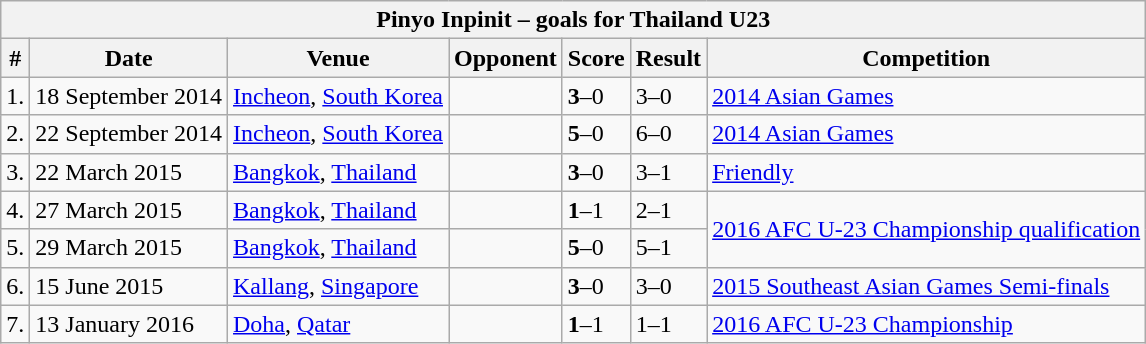<table class="wikitable collapsible collapsed">
<tr>
<th colspan="8"><strong>Pinyo Inpinit – goals for Thailand U23</strong></th>
</tr>
<tr>
<th>#</th>
<th>Date</th>
<th>Venue</th>
<th>Opponent</th>
<th>Score</th>
<th>Result</th>
<th>Competition</th>
</tr>
<tr>
<td>1.</td>
<td>18 September 2014</td>
<td><a href='#'>Incheon</a>, <a href='#'>South Korea</a></td>
<td></td>
<td><strong>3</strong>–0</td>
<td>3–0</td>
<td><a href='#'>2014 Asian Games</a></td>
</tr>
<tr>
<td>2.</td>
<td>22 September 2014</td>
<td><a href='#'>Incheon</a>, <a href='#'>South Korea</a></td>
<td></td>
<td><strong>5</strong>–0</td>
<td>6–0</td>
<td><a href='#'>2014 Asian Games</a></td>
</tr>
<tr>
<td>3.</td>
<td>22 March  2015</td>
<td><a href='#'>Bangkok</a>, <a href='#'>Thailand</a></td>
<td></td>
<td><strong>3</strong>–0</td>
<td>3–1</td>
<td><a href='#'>Friendly</a></td>
</tr>
<tr>
<td>4.</td>
<td>27 March 2015</td>
<td><a href='#'>Bangkok</a>, <a href='#'>Thailand</a></td>
<td></td>
<td><strong>1</strong>–1</td>
<td>2–1</td>
<td rowspan="2"><a href='#'>2016 AFC U-23 Championship qualification</a></td>
</tr>
<tr>
<td>5.</td>
<td>29 March 2015</td>
<td><a href='#'>Bangkok</a>, <a href='#'>Thailand</a></td>
<td></td>
<td><strong>5</strong>–0</td>
<td>5–1</td>
</tr>
<tr>
<td>6.</td>
<td>15 June 2015</td>
<td><a href='#'>Kallang</a>, <a href='#'>Singapore</a></td>
<td></td>
<td><strong>3</strong>–0</td>
<td>3–0</td>
<td><a href='#'>2015 Southeast Asian Games Semi-finals</a></td>
</tr>
<tr>
<td>7.</td>
<td>13 January 2016</td>
<td><a href='#'>Doha</a>, <a href='#'>Qatar</a></td>
<td></td>
<td><strong>1</strong>–1</td>
<td>1–1</td>
<td><a href='#'>2016 AFC U-23 Championship</a></td>
</tr>
</table>
